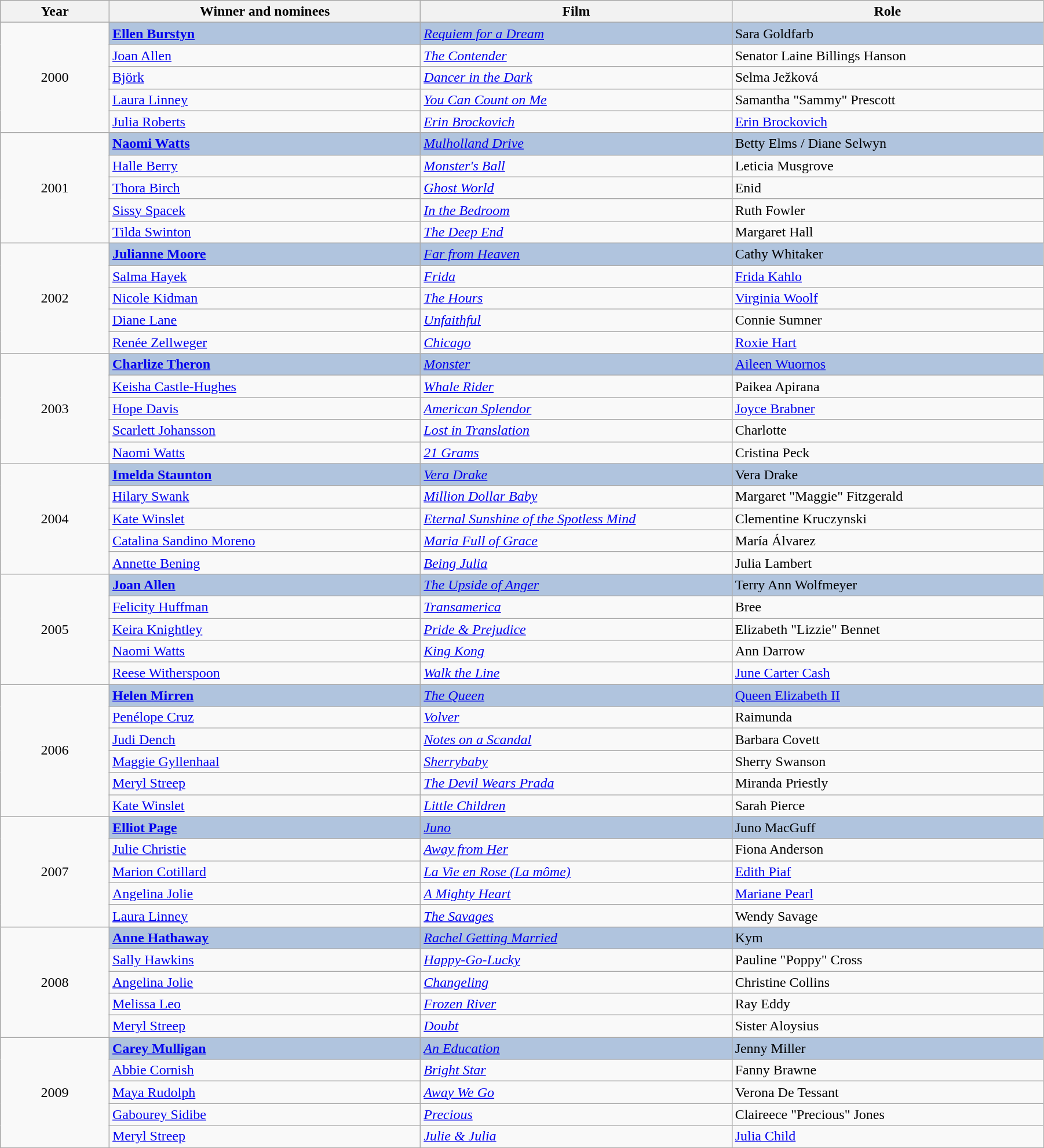<table class="wikitable" width="95%" cellpadding="5">
<tr>
<th width="100"><strong>Year</strong></th>
<th width="300"><strong>Winner and nominees</strong></th>
<th width="300"><strong>Film</strong></th>
<th width="300"><strong>Role</strong></th>
</tr>
<tr>
<td rowspan="5" style="text-align:center;">2000</td>
<td style="background:#B0C4DE;"><strong><a href='#'>Ellen Burstyn</a></strong></td>
<td style="background:#B0C4DE;"><em><a href='#'>Requiem for a Dream</a></em></td>
<td style="background:#B0C4DE;">Sara Goldfarb</td>
</tr>
<tr>
<td><a href='#'>Joan Allen</a></td>
<td><em><a href='#'>The Contender</a></em></td>
<td>Senator Laine Billings Hanson</td>
</tr>
<tr>
<td><a href='#'>Björk</a></td>
<td><em><a href='#'>Dancer in the Dark</a></em></td>
<td>Selma Ježková</td>
</tr>
<tr>
<td><a href='#'>Laura Linney</a></td>
<td><em><a href='#'>You Can Count on Me</a></em></td>
<td>Samantha "Sammy" Prescott</td>
</tr>
<tr>
<td><a href='#'>Julia Roberts</a></td>
<td><em><a href='#'>Erin Brockovich</a></em></td>
<td><a href='#'>Erin Brockovich</a></td>
</tr>
<tr>
<td rowspan="5" style="text-align:center;">2001</td>
<td style="background:#B0C4DE;"><strong><a href='#'>Naomi Watts</a></strong></td>
<td style="background:#B0C4DE;"><em><a href='#'>Mulholland Drive</a></em></td>
<td style="background:#B0C4DE;">Betty Elms / Diane Selwyn</td>
</tr>
<tr>
<td><a href='#'>Halle Berry</a></td>
<td><em><a href='#'>Monster's Ball</a></em></td>
<td>Leticia Musgrove</td>
</tr>
<tr>
<td><a href='#'>Thora Birch</a></td>
<td><em><a href='#'>Ghost World</a></em></td>
<td>Enid</td>
</tr>
<tr>
<td><a href='#'>Sissy Spacek</a></td>
<td><em><a href='#'>In the Bedroom</a></em></td>
<td>Ruth Fowler</td>
</tr>
<tr>
<td><a href='#'>Tilda Swinton</a></td>
<td><em><a href='#'>The Deep End</a></em></td>
<td>Margaret Hall</td>
</tr>
<tr>
<td rowspan="5" style="text-align:center;">2002</td>
<td style="background:#B0C4DE;"><strong><a href='#'>Julianne Moore</a></strong></td>
<td style="background:#B0C4DE;"><em><a href='#'>Far from Heaven</a></em></td>
<td style="background:#B0C4DE;">Cathy Whitaker</td>
</tr>
<tr>
<td><a href='#'>Salma Hayek</a></td>
<td><em><a href='#'>Frida</a></em></td>
<td><a href='#'>Frida Kahlo</a></td>
</tr>
<tr>
<td><a href='#'>Nicole Kidman</a></td>
<td><em><a href='#'>The Hours</a></em></td>
<td><a href='#'>Virginia Woolf</a></td>
</tr>
<tr>
<td><a href='#'>Diane Lane</a></td>
<td><em><a href='#'>Unfaithful</a></em></td>
<td>Connie Sumner</td>
</tr>
<tr>
<td><a href='#'>Renée Zellweger</a></td>
<td><em><a href='#'>Chicago</a></em></td>
<td><a href='#'>Roxie Hart</a></td>
</tr>
<tr>
<td rowspan="5" style="text-align:center;">2003</td>
<td style="background:#B0C4DE;"><strong><a href='#'>Charlize Theron</a></strong></td>
<td style="background:#B0C4DE;"><em><a href='#'>Monster</a></em></td>
<td style="background:#B0C4DE;"><a href='#'>Aileen Wuornos</a></td>
</tr>
<tr>
<td><a href='#'>Keisha Castle-Hughes</a></td>
<td><em><a href='#'>Whale Rider</a></em></td>
<td>Paikea Apirana</td>
</tr>
<tr>
<td><a href='#'>Hope Davis</a></td>
<td><em><a href='#'>American Splendor</a></em></td>
<td><a href='#'>Joyce Brabner</a></td>
</tr>
<tr>
<td><a href='#'>Scarlett Johansson</a></td>
<td><em><a href='#'>Lost in Translation</a></em></td>
<td>Charlotte</td>
</tr>
<tr>
<td><a href='#'>Naomi Watts</a></td>
<td><em><a href='#'>21 Grams</a></em></td>
<td>Cristina Peck</td>
</tr>
<tr>
<td rowspan="5" style="text-align:center;">2004</td>
<td style="background:#B0C4DE;"><strong><a href='#'>Imelda Staunton</a></strong></td>
<td style="background:#B0C4DE;"><em><a href='#'>Vera Drake</a></em></td>
<td style="background:#B0C4DE;">Vera Drake</td>
</tr>
<tr>
<td><a href='#'>Hilary Swank</a></td>
<td><em><a href='#'>Million Dollar Baby</a></em></td>
<td>Margaret "Maggie" Fitzgerald</td>
</tr>
<tr>
<td><a href='#'>Kate Winslet</a></td>
<td><em><a href='#'>Eternal Sunshine of the Spotless Mind</a></em></td>
<td>Clementine Kruczynski</td>
</tr>
<tr>
<td><a href='#'>Catalina Sandino Moreno</a></td>
<td><em><a href='#'>Maria Full of Grace</a></em></td>
<td>María Álvarez</td>
</tr>
<tr>
<td><a href='#'>Annette Bening</a></td>
<td><em><a href='#'>Being Julia</a></em></td>
<td>Julia Lambert</td>
</tr>
<tr>
<td rowspan="5" style="text-align:center;">2005</td>
<td style="background:#B0C4DE;"><strong><a href='#'>Joan Allen</a></strong></td>
<td style="background:#B0C4DE;"><em><a href='#'>The Upside of Anger</a></em></td>
<td style="background:#B0C4DE;">Terry Ann Wolfmeyer</td>
</tr>
<tr>
<td><a href='#'>Felicity Huffman</a></td>
<td><em><a href='#'>Transamerica</a></em></td>
<td>Bree</td>
</tr>
<tr>
<td><a href='#'>Keira Knightley</a></td>
<td><em><a href='#'>Pride & Prejudice</a></em></td>
<td>Elizabeth "Lizzie" Bennet</td>
</tr>
<tr>
<td><a href='#'>Naomi Watts</a></td>
<td><em><a href='#'>King Kong</a></em></td>
<td>Ann Darrow</td>
</tr>
<tr>
<td><a href='#'>Reese Witherspoon</a></td>
<td><em><a href='#'>Walk the Line</a></em></td>
<td><a href='#'>June Carter Cash</a></td>
</tr>
<tr>
<td rowspan="6" style="text-align:center;">2006</td>
<td style="background:#B0C4DE;"><strong><a href='#'>Helen Mirren</a></strong></td>
<td style="background:#B0C4DE;"><em><a href='#'>The Queen</a></em></td>
<td style="background:#B0C4DE;"><a href='#'>Queen Elizabeth II</a></td>
</tr>
<tr>
<td><a href='#'>Penélope Cruz</a></td>
<td><em><a href='#'>Volver</a></em></td>
<td>Raimunda</td>
</tr>
<tr>
<td><a href='#'>Judi Dench</a></td>
<td><em><a href='#'>Notes on a Scandal</a></em></td>
<td>Barbara Covett</td>
</tr>
<tr>
<td><a href='#'>Maggie Gyllenhaal</a></td>
<td><em><a href='#'>Sherrybaby</a></em></td>
<td>Sherry Swanson</td>
</tr>
<tr>
<td><a href='#'>Meryl Streep</a></td>
<td><em><a href='#'>The Devil Wears Prada</a></em></td>
<td>Miranda Priestly</td>
</tr>
<tr>
<td><a href='#'>Kate Winslet</a></td>
<td><em><a href='#'>Little Children</a></em></td>
<td>Sarah Pierce</td>
</tr>
<tr>
<td rowspan="5" style="text-align:center;">2007</td>
<td style="background:#B0C4DE;"><strong><a href='#'>Elliot Page</a></strong></td>
<td style="background:#B0C4DE;"><em><a href='#'>Juno</a></em></td>
<td style="background:#B0C4DE;">Juno MacGuff</td>
</tr>
<tr>
<td><a href='#'>Julie Christie</a></td>
<td><em><a href='#'>Away from Her</a></em></td>
<td>Fiona Anderson</td>
</tr>
<tr>
<td><a href='#'>Marion Cotillard</a></td>
<td><em><a href='#'>La Vie en Rose (La môme)</a></em></td>
<td><a href='#'>Edith Piaf</a></td>
</tr>
<tr>
<td><a href='#'>Angelina Jolie</a></td>
<td><em><a href='#'>A Mighty Heart</a></em></td>
<td><a href='#'>Mariane Pearl</a></td>
</tr>
<tr>
<td><a href='#'>Laura Linney</a></td>
<td><em><a href='#'>The Savages</a></em></td>
<td>Wendy Savage</td>
</tr>
<tr>
<td rowspan="5" style="text-align:center;">2008</td>
<td style="background:#B0C4DE;"><strong><a href='#'>Anne Hathaway</a></strong></td>
<td style="background:#B0C4DE;"><em><a href='#'>Rachel Getting Married</a></em></td>
<td style="background:#B0C4DE;">Kym</td>
</tr>
<tr>
<td><a href='#'>Sally Hawkins</a></td>
<td><em><a href='#'>Happy-Go-Lucky</a></em></td>
<td>Pauline "Poppy" Cross</td>
</tr>
<tr>
<td><a href='#'>Angelina Jolie</a></td>
<td><em><a href='#'>Changeling</a></em></td>
<td>Christine Collins</td>
</tr>
<tr>
<td><a href='#'>Melissa Leo</a></td>
<td><em><a href='#'>Frozen River</a></em></td>
<td>Ray Eddy</td>
</tr>
<tr>
<td><a href='#'>Meryl Streep</a></td>
<td><em><a href='#'>Doubt</a></em></td>
<td>Sister Aloysius</td>
</tr>
<tr>
<td rowspan="5" style="text-align:center;">2009</td>
<td style="background:#B0C4DE;"><strong><a href='#'>Carey Mulligan</a></strong></td>
<td style="background:#B0C4DE;"><em><a href='#'>An Education</a></em></td>
<td style="background:#B0C4DE;">Jenny Miller</td>
</tr>
<tr>
<td><a href='#'>Abbie Cornish</a></td>
<td><em><a href='#'>Bright Star</a></em></td>
<td>Fanny Brawne</td>
</tr>
<tr>
<td><a href='#'>Maya Rudolph</a></td>
<td><em><a href='#'>Away We Go</a></em></td>
<td>Verona De Tessant</td>
</tr>
<tr>
<td><a href='#'>Gabourey Sidibe</a></td>
<td><em><a href='#'>Precious</a></em></td>
<td>Claireece "Precious" Jones</td>
</tr>
<tr>
<td><a href='#'>Meryl Streep</a></td>
<td><em><a href='#'>Julie & Julia</a></em></td>
<td><a href='#'>Julia Child</a></td>
</tr>
<tr>
</tr>
</table>
